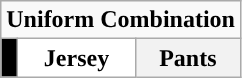<table class="wikitable">
<tr>
<td align="center" Colspan="3"><strong>Uniform Combination</strong></td>
</tr>
<tr align="center">
<th style="background:#000000;"></th>
<th style="background:#FFFFFF;">Jersey</th>
<th>Pants</th>
</tr>
</table>
